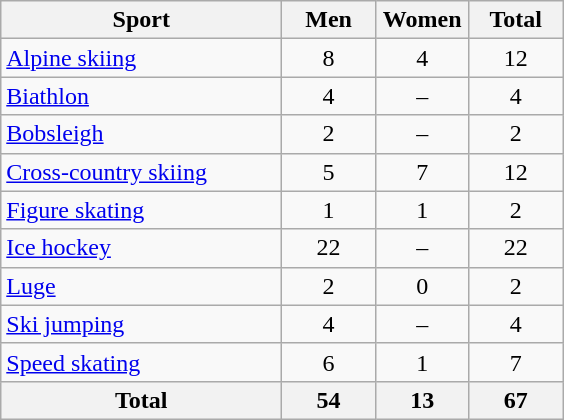<table class="wikitable sortable" style="text-align:center;">
<tr>
<th width=180>Sport</th>
<th width=55>Men</th>
<th width=55>Women</th>
<th width=55>Total</th>
</tr>
<tr>
<td align=left><a href='#'>Alpine skiing</a></td>
<td>8</td>
<td>4</td>
<td>12</td>
</tr>
<tr>
<td align=left><a href='#'>Biathlon</a></td>
<td>4</td>
<td>–</td>
<td>4</td>
</tr>
<tr>
<td align=left><a href='#'>Bobsleigh</a></td>
<td>2</td>
<td>–</td>
<td>2</td>
</tr>
<tr>
<td align=left><a href='#'>Cross-country skiing</a></td>
<td>5</td>
<td>7</td>
<td>12</td>
</tr>
<tr>
<td align=left><a href='#'>Figure skating</a></td>
<td>1</td>
<td>1</td>
<td>2</td>
</tr>
<tr>
<td align=left><a href='#'>Ice hockey</a></td>
<td>22</td>
<td>–</td>
<td>22</td>
</tr>
<tr>
<td align=left><a href='#'>Luge</a></td>
<td>2</td>
<td>0</td>
<td>2</td>
</tr>
<tr>
<td align=left><a href='#'>Ski jumping</a></td>
<td>4</td>
<td>–</td>
<td>4</td>
</tr>
<tr>
<td align=left><a href='#'>Speed skating</a></td>
<td>6</td>
<td>1</td>
<td>7</td>
</tr>
<tr>
<th>Total</th>
<th>54</th>
<th>13</th>
<th>67</th>
</tr>
</table>
